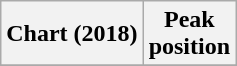<table class="wikitable plainrowheaders" style="text-align:center">
<tr>
<th scope="col">Chart (2018)</th>
<th scope="col">Peak<br> position</th>
</tr>
<tr>
</tr>
</table>
